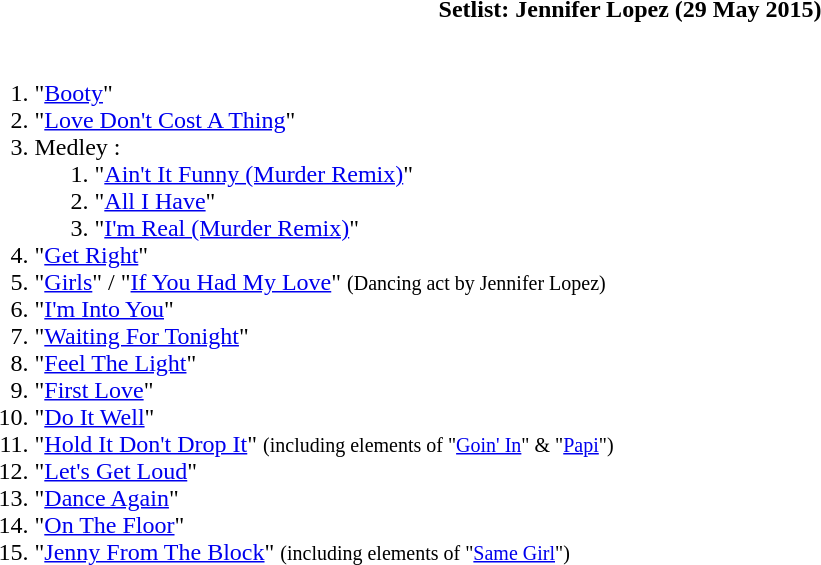<table class="toccolours collapsible collapsed" style="min-width:55em">
<tr>
<th>Setlist: Jennifer Lopez (29 May 2015)</th>
</tr>
<tr>
<td><br><ol><li>"<a href='#'>Booty</a>"</li><li>"<a href='#'>Love Don't Cost A Thing</a>"</li><li>Medley :<ol><li>"<a href='#'>Ain't It Funny (Murder Remix)</a>"</li><li>"<a href='#'>All I Have</a>"</li><li>"<a href='#'>I'm Real (Murder Remix)</a>"</li></ol></li><li>"<a href='#'>Get Right</a>"</li><li>"<a href='#'>Girls</a>" / "<a href='#'>If You Had My Love</a>" <small>(Dancing act by Jennifer Lopez)</small></li><li>"<a href='#'>I'm Into You</a>"</li><li>"<a href='#'>Waiting For Tonight</a>"</li><li>"<a href='#'>Feel The Light</a>"</li><li>"<a href='#'>First Love</a>"</li><li>"<a href='#'>Do It Well</a>"</li><li>"<a href='#'>Hold It Don't Drop It</a>" <small>(including elements of "<a href='#'>Goin' In</a>" & "<a href='#'>Papi</a>")</small></li><li>"<a href='#'>Let's Get Loud</a>"</li><li>"<a href='#'>Dance Again</a>"</li><li>"<a href='#'>On The Floor</a>"</li><li>"<a href='#'>Jenny From The Block</a>" <small>(including elements of "<a href='#'>Same Girl</a>")</small></li></ol></td>
</tr>
</table>
